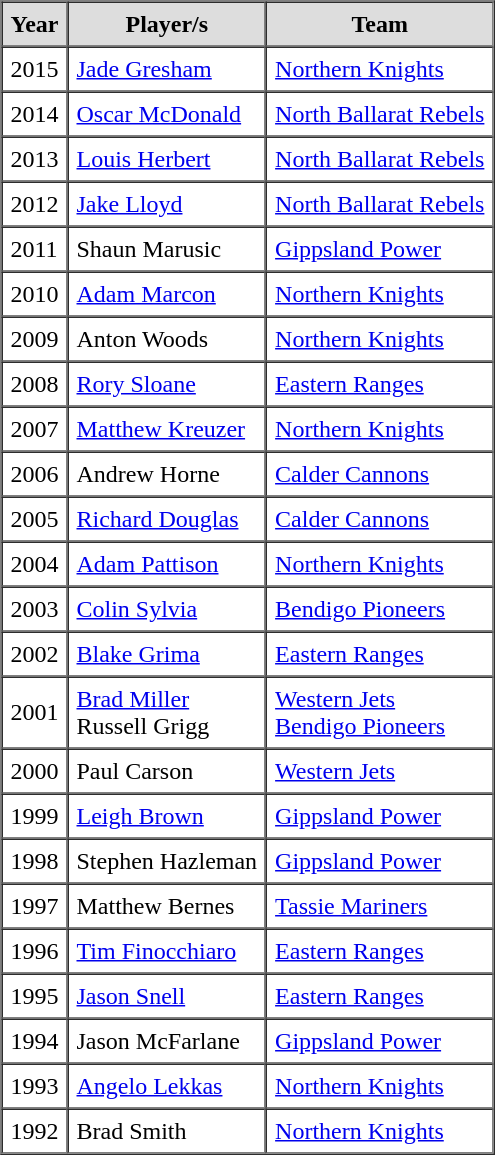<table border="1" cellspacing="0" cellpadding="5">
<tr bgcolor="#dddddd" align="center">
<td><strong>Year</strong></td>
<td><strong>Player/s</strong></td>
<td><strong>Team</strong></td>
</tr>
<tr>
<td>2015</td>
<td><a href='#'>Jade Gresham</a></td>
<td><a href='#'>Northern Knights</a></td>
</tr>
<tr>
<td>2014</td>
<td><a href='#'>Oscar McDonald</a></td>
<td><a href='#'>North Ballarat Rebels</a></td>
</tr>
<tr>
<td>2013</td>
<td><a href='#'>Louis Herbert</a></td>
<td><a href='#'>North Ballarat Rebels</a></td>
</tr>
<tr>
<td>2012</td>
<td><a href='#'>Jake Lloyd</a></td>
<td><a href='#'>North Ballarat Rebels</a></td>
</tr>
<tr>
<td>2011</td>
<td>Shaun Marusic</td>
<td><a href='#'>Gippsland Power</a></td>
</tr>
<tr>
<td>2010</td>
<td><a href='#'>Adam Marcon</a></td>
<td><a href='#'>Northern Knights</a></td>
</tr>
<tr>
<td>2009</td>
<td>Anton Woods</td>
<td><a href='#'>Northern Knights</a></td>
</tr>
<tr>
<td>2008</td>
<td><a href='#'>Rory Sloane</a></td>
<td><a href='#'>Eastern Ranges</a></td>
</tr>
<tr>
<td>2007</td>
<td><a href='#'>Matthew Kreuzer</a></td>
<td><a href='#'>Northern Knights</a></td>
</tr>
<tr>
<td>2006</td>
<td>Andrew Horne</td>
<td><a href='#'>Calder Cannons</a></td>
</tr>
<tr>
<td>2005</td>
<td><a href='#'>Richard Douglas</a></td>
<td><a href='#'>Calder Cannons</a></td>
</tr>
<tr>
<td>2004</td>
<td><a href='#'>Adam Pattison</a></td>
<td><a href='#'>Northern Knights</a></td>
</tr>
<tr>
<td>2003</td>
<td><a href='#'>Colin Sylvia</a></td>
<td><a href='#'>Bendigo Pioneers</a></td>
</tr>
<tr>
<td>2002</td>
<td><a href='#'>Blake Grima</a></td>
<td><a href='#'>Eastern Ranges</a></td>
</tr>
<tr>
<td>2001</td>
<td><a href='#'>Brad Miller</a><br>Russell Grigg</td>
<td><a href='#'>Western Jets</a><br> <a href='#'>Bendigo Pioneers</a></td>
</tr>
<tr>
<td>2000</td>
<td>Paul Carson</td>
<td><a href='#'>Western Jets</a></td>
</tr>
<tr>
<td>1999</td>
<td><a href='#'>Leigh Brown</a></td>
<td><a href='#'>Gippsland Power</a></td>
</tr>
<tr>
<td>1998</td>
<td>Stephen Hazleman</td>
<td><a href='#'>Gippsland Power</a></td>
</tr>
<tr>
<td>1997</td>
<td>Matthew Bernes</td>
<td><a href='#'>Tassie Mariners</a></td>
</tr>
<tr>
<td>1996</td>
<td><a href='#'>Tim Finocchiaro</a></td>
<td><a href='#'>Eastern Ranges</a></td>
</tr>
<tr>
<td>1995</td>
<td><a href='#'>Jason Snell</a></td>
<td><a href='#'>Eastern Ranges</a></td>
</tr>
<tr>
<td>1994</td>
<td>Jason McFarlane</td>
<td><a href='#'>Gippsland Power</a></td>
</tr>
<tr>
<td>1993</td>
<td><a href='#'>Angelo Lekkas</a></td>
<td><a href='#'>Northern Knights</a></td>
</tr>
<tr>
<td>1992</td>
<td>Brad Smith</td>
<td><a href='#'>Northern Knights</a></td>
</tr>
</table>
